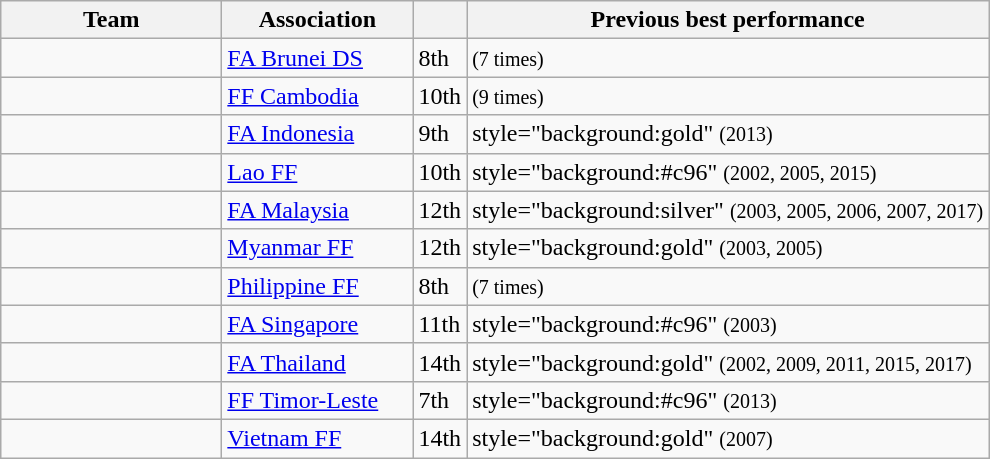<table class="wikitable sortable">
<tr>
<th style="width:140px;">Team</th>
<th style="width:120px;">Association</th>
<th></th>
<th>Previous best performance</th>
</tr>
<tr>
<td></td>
<td><a href='#'>FA Brunei DS</a></td>
<td>8th</td>
<td> <small>(7 times)</small></td>
</tr>
<tr>
<td></td>
<td><a href='#'>FF Cambodia</a></td>
<td>10th</td>
<td> <small>(9 times)</small></td>
</tr>
<tr>
<td></td>
<td><a href='#'>FA Indonesia</a></td>
<td>9th</td>
<td>style="background:gold"  <small>(2013)</small></td>
</tr>
<tr>
<td></td>
<td><a href='#'>Lao FF</a></td>
<td>10th</td>
<td>style="background:#c96"  <small>(2002, 2005, 2015)</small></td>
</tr>
<tr>
<td></td>
<td><a href='#'>FA Malaysia</a></td>
<td>12th</td>
<td>style="background:silver"  <small>(2003, 2005, 2006, 2007, 2017)</small></td>
</tr>
<tr>
<td></td>
<td><a href='#'>Myanmar FF</a></td>
<td>12th</td>
<td>style="background:gold"  <small>(2003, 2005)</small></td>
</tr>
<tr>
<td></td>
<td><a href='#'>Philippine FF</a></td>
<td>8th</td>
<td> <small>(7 times)</small></td>
</tr>
<tr>
<td></td>
<td><a href='#'>FA Singapore</a></td>
<td>11th</td>
<td>style="background:#c96"  <small>(2003)</small></td>
</tr>
<tr>
<td></td>
<td><a href='#'>FA Thailand</a></td>
<td>14th</td>
<td>style="background:gold"  <small>(2002, 2009, 2011, 2015, 2017)</small></td>
</tr>
<tr>
<td></td>
<td><a href='#'>FF Timor-Leste</a></td>
<td>7th</td>
<td>style="background:#c96"  <small>(2013)</small></td>
</tr>
<tr>
<td></td>
<td><a href='#'>Vietnam FF</a></td>
<td>14th</td>
<td>style="background:gold"  <small>(2007)</small></td>
</tr>
</table>
